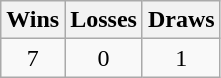<table class="wikitable">
<tr>
<th>Wins</th>
<th>Losses</th>
<th>Draws</th>
</tr>
<tr>
<td align=center>7</td>
<td align=center>0</td>
<td align=center>1</td>
</tr>
</table>
